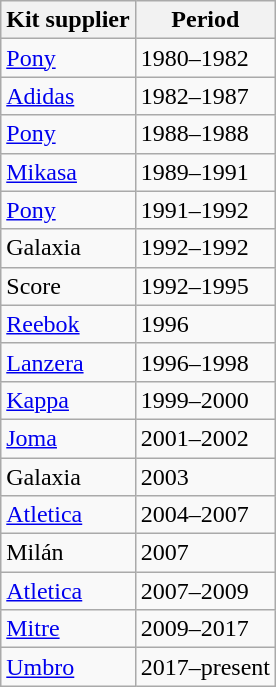<table class="wikitable" style="text-align:left;">
<tr>
<th>Kit supplier</th>
<th>Period</th>
</tr>
<tr>
<td> <a href='#'>Pony</a></td>
<td>1980–1982</td>
</tr>
<tr>
<td> <a href='#'>Adidas</a></td>
<td>1982–1987</td>
</tr>
<tr>
<td> <a href='#'>Pony</a></td>
<td>1988–1988</td>
</tr>
<tr>
<td> <a href='#'>Mikasa</a></td>
<td>1989–1991</td>
</tr>
<tr>
<td> <a href='#'>Pony</a></td>
<td>1991–1992</td>
</tr>
<tr>
<td> Galaxia</td>
<td>1992–1992</td>
</tr>
<tr>
<td> Score</td>
<td>1992–1995</td>
</tr>
<tr>
<td> <a href='#'>Reebok</a></td>
<td>1996</td>
</tr>
<tr>
<td> <a href='#'>Lanzera</a></td>
<td>1996–1998</td>
</tr>
<tr>
<td> <a href='#'>Kappa</a></td>
<td>1999–2000</td>
</tr>
<tr>
<td> <a href='#'>Joma</a></td>
<td>2001–2002</td>
</tr>
<tr>
<td> Galaxia</td>
<td>2003</td>
</tr>
<tr>
<td> <a href='#'>Atletica</a></td>
<td>2004–2007</td>
</tr>
<tr>
<td> Milán</td>
<td>2007</td>
</tr>
<tr>
<td> <a href='#'>Atletica</a></td>
<td>2007–2009</td>
</tr>
<tr>
<td> <a href='#'>Mitre</a></td>
<td>2009–2017</td>
</tr>
<tr>
<td> <a href='#'>Umbro</a></td>
<td>2017–present</td>
</tr>
</table>
